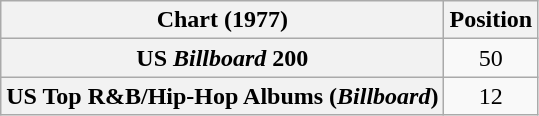<table class="wikitable sortable plainrowheaders" style="text-align:center">
<tr>
<th scope="col">Chart (1977)</th>
<th scope="col">Position</th>
</tr>
<tr>
<th scope="row">US <em>Billboard</em> 200</th>
<td>50</td>
</tr>
<tr>
<th scope="row">US Top R&B/Hip-Hop Albums (<em>Billboard</em>)</th>
<td>12</td>
</tr>
</table>
